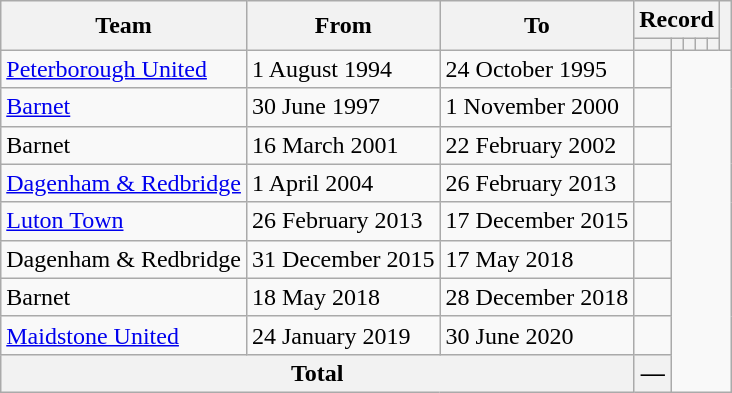<table class=wikitable style=text-align:center>
<tr>
<th rowspan=2>Team</th>
<th rowspan=2>From</th>
<th rowspan=2>To</th>
<th colspan=5>Record</th>
<th rowspan=2></th>
</tr>
<tr>
<th></th>
<th></th>
<th></th>
<th></th>
<th></th>
</tr>
<tr>
<td align=left><a href='#'>Peterborough United</a></td>
<td align=left>1 August 1994</td>
<td align=left>24 October 1995<br></td>
<td></td>
</tr>
<tr>
<td align=left><a href='#'>Barnet</a></td>
<td align=left>30 June 1997</td>
<td align=left>1 November 2000<br></td>
<td></td>
</tr>
<tr>
<td align=left>Barnet</td>
<td align=left>16 March 2001</td>
<td align=left>22 February 2002<br></td>
<td></td>
</tr>
<tr>
<td align=left><a href='#'>Dagenham & Redbridge</a></td>
<td align=left>1 April 2004</td>
<td align=left>26 February 2013<br></td>
<td></td>
</tr>
<tr>
<td align=left><a href='#'>Luton Town</a></td>
<td align=left>26 February 2013</td>
<td align=left>17 December 2015<br></td>
<td></td>
</tr>
<tr>
<td align=left>Dagenham & Redbridge</td>
<td align=left>31 December 2015</td>
<td align=left>17 May 2018<br></td>
<td></td>
</tr>
<tr>
<td align=left>Barnet</td>
<td align=left>18 May 2018</td>
<td align=left>28 December 2018<br></td>
<td></td>
</tr>
<tr>
<td align=left><a href='#'>Maidstone United</a></td>
<td align=left>24 January 2019</td>
<td align=left>30 June 2020<br></td>
<td></td>
</tr>
<tr>
<th colspan=3>Total<br></th>
<th>—</th>
</tr>
</table>
